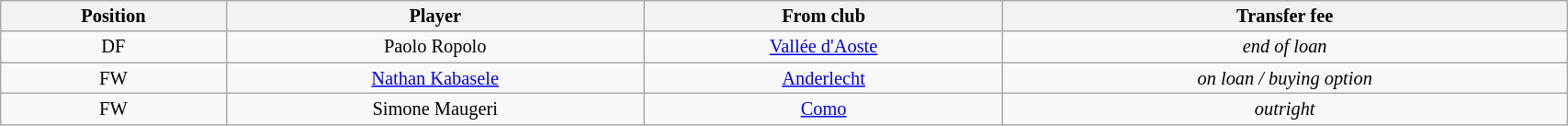<table class="wikitable sortable" style="width:90%; text-align:center; font-size:85%; text-align:centre;">
<tr>
<th><strong>Position</strong></th>
<th><strong>Player</strong></th>
<th><strong>From club</strong></th>
<th><strong>Transfer fee</strong></th>
</tr>
<tr>
<td>DF</td>
<td>Paolo Ropolo</td>
<td><a href='#'>Vallée d'Aoste</a></td>
<td><em>end of loan</em></td>
</tr>
<tr>
<td>FW</td>
<td><a href='#'>Nathan Kabasele</a></td>
<td><a href='#'>Anderlecht</a></td>
<td><em>on loan / buying option</em></td>
</tr>
<tr>
<td>FW</td>
<td>Simone Maugeri</td>
<td><a href='#'>Como</a></td>
<td><em>outright</em></td>
</tr>
</table>
